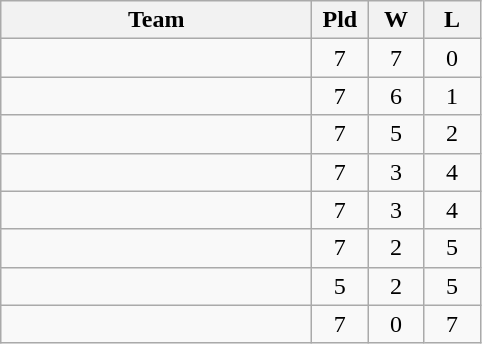<table class=wikitable style="text-align:center">
<tr>
<th width=200>Team</th>
<th width=30>Pld</th>
<th width=30>W</th>
<th width=30>L</th>
</tr>
<tr>
<td style="text-align:left"></td>
<td>7</td>
<td>7</td>
<td>0</td>
</tr>
<tr>
<td style="text-align:left"></td>
<td>7</td>
<td>6</td>
<td>1</td>
</tr>
<tr>
<td style="text-align:left"></td>
<td>7</td>
<td>5</td>
<td>2</td>
</tr>
<tr>
<td style="text-align:left"></td>
<td>7</td>
<td>3</td>
<td>4</td>
</tr>
<tr>
<td style="text-align:left"></td>
<td>7</td>
<td>3</td>
<td>4</td>
</tr>
<tr>
<td style="text-align:left"></td>
<td>7</td>
<td>2</td>
<td>5</td>
</tr>
<tr>
<td style="text-align:left"></td>
<td>5</td>
<td>2</td>
<td>5</td>
</tr>
<tr>
<td style="text-align:left"></td>
<td>7</td>
<td>0</td>
<td>7</td>
</tr>
</table>
